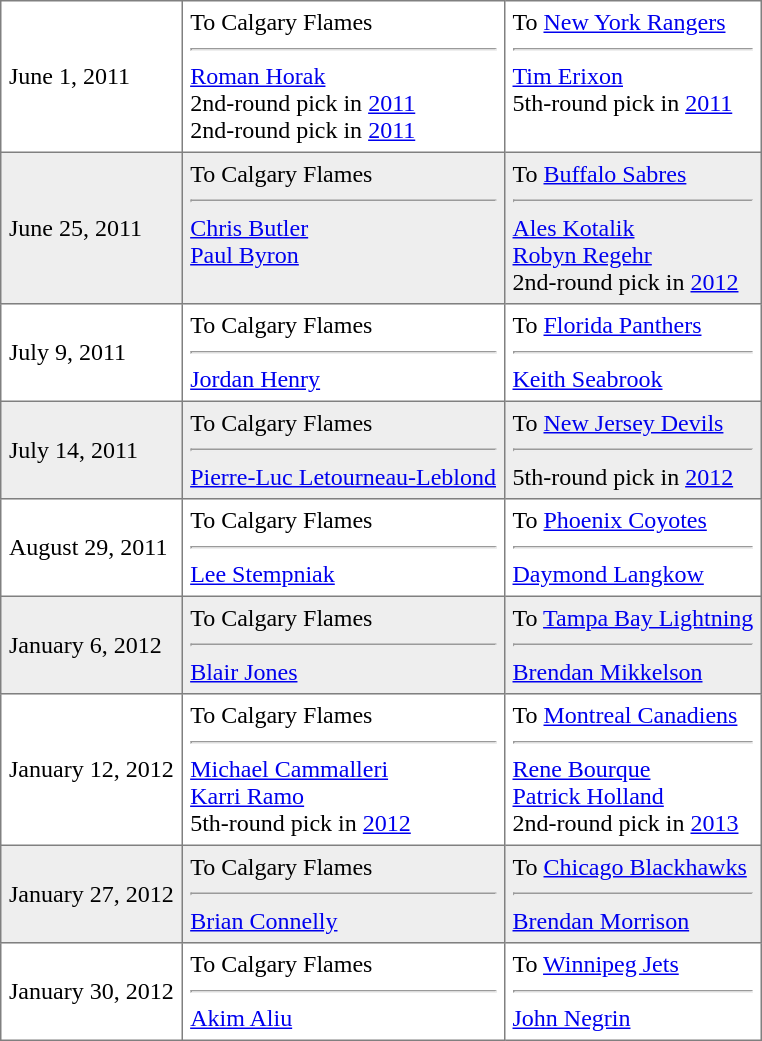<table border="1" style="border-collapse:collapse;"  cellpadding="5">
<tr>
<td>June 1, 2011</td>
<td valign="top">To Calgary Flames <hr><a href='#'>Roman Horak</a><br>2nd-round pick in <a href='#'>2011</a><br>2nd-round pick in <a href='#'>2011</a></td>
<td valign="top">To <a href='#'>New York Rangers</a> <hr><a href='#'>Tim Erixon</a><br>5th-round pick in <a href='#'>2011</a></td>
</tr>
<tr style="background:#eee;">
<td>June 25, 2011</td>
<td valign="top">To Calgary Flames <hr><a href='#'>Chris Butler</a><br><a href='#'>Paul Byron</a></td>
<td valign="top">To <a href='#'>Buffalo Sabres</a> <hr><a href='#'>Ales Kotalik</a><br><a href='#'>Robyn Regehr</a><br>2nd-round pick in <a href='#'>2012</a></td>
</tr>
<tr>
<td>July 9, 2011</td>
<td valign="top">To Calgary Flames <hr><a href='#'>Jordan Henry</a></td>
<td valign="top">To <a href='#'>Florida Panthers</a> <hr><a href='#'>Keith Seabrook</a></td>
</tr>
<tr style="background:#eee;">
<td>July 14, 2011</td>
<td valign="top">To Calgary Flames <hr><a href='#'>Pierre-Luc Letourneau-Leblond</a></td>
<td valign="top">To <a href='#'>New Jersey Devils</a> <hr>5th-round pick in <a href='#'>2012</a></td>
</tr>
<tr>
<td>August 29, 2011</td>
<td valign="top">To Calgary Flames <hr><a href='#'>Lee Stempniak</a></td>
<td valign="top">To <a href='#'>Phoenix Coyotes</a> <hr><a href='#'>Daymond Langkow</a></td>
</tr>
<tr style="background:#eee;">
<td>January 6, 2012</td>
<td valign="top">To Calgary Flames <hr><a href='#'>Blair Jones</a></td>
<td valign="top">To <a href='#'>Tampa Bay Lightning</a> <hr><a href='#'>Brendan Mikkelson</a></td>
</tr>
<tr>
<td>January 12, 2012</td>
<td valign="top">To Calgary Flames <hr><a href='#'>Michael Cammalleri</a><br><a href='#'>Karri Ramo</a><br>5th-round pick in <a href='#'>2012</a></td>
<td valign="top">To <a href='#'>Montreal Canadiens</a> <hr><a href='#'>Rene Bourque</a><br><a href='#'>Patrick Holland</a><br>2nd-round pick in <a href='#'>2013</a></td>
</tr>
<tr style="background:#eee;">
<td>January 27, 2012</td>
<td valign="top">To Calgary Flames <hr><a href='#'>Brian Connelly</a></td>
<td valign="top">To <a href='#'>Chicago Blackhawks</a> <hr><a href='#'>Brendan Morrison</a></td>
</tr>
<tr>
<td>January 30, 2012</td>
<td valign="top">To Calgary Flames <hr><a href='#'>Akim Aliu</a></td>
<td valign="top">To <a href='#'>Winnipeg Jets</a> <hr><a href='#'>John Negrin</a></td>
</tr>
</table>
